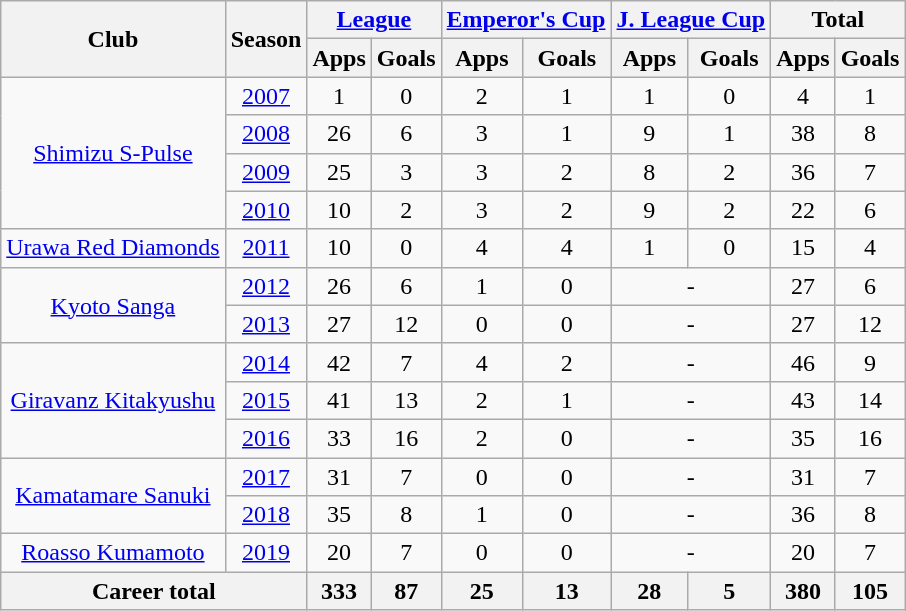<table class="wikitable" style="text-align:center;">
<tr>
<th rowspan="2">Club</th>
<th rowspan="2">Season</th>
<th colspan="2"><a href='#'>League</a></th>
<th colspan="2"><a href='#'>Emperor's Cup</a></th>
<th colspan="2"><a href='#'>J. League Cup</a></th>
<th colspan="2">Total</th>
</tr>
<tr>
<th>Apps</th>
<th>Goals</th>
<th>Apps</th>
<th>Goals</th>
<th>Apps</th>
<th>Goals</th>
<th>Apps</th>
<th>Goals</th>
</tr>
<tr>
<td rowspan="4"><a href='#'>Shimizu S-Pulse</a></td>
<td><a href='#'>2007</a></td>
<td>1</td>
<td>0</td>
<td>2</td>
<td>1</td>
<td>1</td>
<td>0</td>
<td>4</td>
<td>1</td>
</tr>
<tr>
<td><a href='#'>2008</a></td>
<td>26</td>
<td>6</td>
<td>3</td>
<td>1</td>
<td>9</td>
<td>1</td>
<td>38</td>
<td>8</td>
</tr>
<tr>
<td><a href='#'>2009</a></td>
<td>25</td>
<td>3</td>
<td>3</td>
<td>2</td>
<td>8</td>
<td>2</td>
<td>36</td>
<td>7</td>
</tr>
<tr>
<td><a href='#'>2010</a></td>
<td>10</td>
<td>2</td>
<td>3</td>
<td>2</td>
<td>9</td>
<td>2</td>
<td>22</td>
<td>6</td>
</tr>
<tr>
<td><a href='#'>Urawa Red Diamonds</a></td>
<td><a href='#'>2011</a></td>
<td>10</td>
<td>0</td>
<td>4</td>
<td>4</td>
<td>1</td>
<td>0</td>
<td>15</td>
<td>4</td>
</tr>
<tr>
<td rowspan="2"><a href='#'>Kyoto Sanga</a></td>
<td><a href='#'>2012</a></td>
<td>26</td>
<td>6</td>
<td>1</td>
<td>0</td>
<td colspan="2">-</td>
<td>27</td>
<td>6</td>
</tr>
<tr>
<td><a href='#'>2013</a></td>
<td>27</td>
<td>12</td>
<td>0</td>
<td>0</td>
<td colspan="2">-</td>
<td>27</td>
<td>12</td>
</tr>
<tr>
<td rowspan="3"><a href='#'>Giravanz Kitakyushu</a></td>
<td><a href='#'>2014</a></td>
<td>42</td>
<td>7</td>
<td>4</td>
<td>2</td>
<td colspan="2">-</td>
<td>46</td>
<td>9</td>
</tr>
<tr>
<td><a href='#'>2015</a></td>
<td>41</td>
<td>13</td>
<td>2</td>
<td>1</td>
<td colspan="2">-</td>
<td>43</td>
<td>14</td>
</tr>
<tr>
<td><a href='#'>2016</a></td>
<td>33</td>
<td>16</td>
<td>2</td>
<td>0</td>
<td colspan="2">-</td>
<td>35</td>
<td>16</td>
</tr>
<tr>
<td rowspan="2"><a href='#'>Kamatamare Sanuki</a></td>
<td><a href='#'>2017</a></td>
<td>31</td>
<td>7</td>
<td>0</td>
<td>0</td>
<td colspan="2">-</td>
<td>31</td>
<td>7</td>
</tr>
<tr>
<td><a href='#'>2018</a></td>
<td>35</td>
<td>8</td>
<td>1</td>
<td>0</td>
<td colspan="2">-</td>
<td>36</td>
<td>8</td>
</tr>
<tr>
<td><a href='#'>Roasso Kumamoto</a></td>
<td><a href='#'>2019</a></td>
<td>20</td>
<td>7</td>
<td>0</td>
<td>0</td>
<td colspan="2">-</td>
<td>20</td>
<td>7</td>
</tr>
<tr>
<th colspan="2">Career total</th>
<th>333</th>
<th>87</th>
<th>25</th>
<th>13</th>
<th>28</th>
<th>5</th>
<th>380</th>
<th>105</th>
</tr>
</table>
